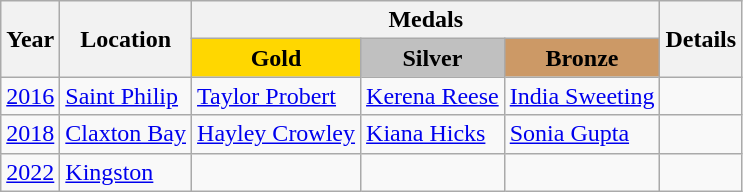<table class="wikitable">
<tr>
<th rowspan="2">Year</th>
<th rowspan="2">Location</th>
<th colspan="3">Medals</th>
<th rowspan="2">Details</th>
</tr>
<tr style="text-align:center;">
<td bgcolor="gold"><strong>Gold</strong></td>
<td bgcolor="silver"><strong>Silver</strong></td>
<td bgcolor="cc9966"><strong>Bronze</strong></td>
</tr>
<tr>
<td><a href='#'>2016</a></td>
<td> <a href='#'>Saint Philip</a></td>
<td> <a href='#'>Taylor Probert</a></td>
<td> <a href='#'>Kerena Reese</a></td>
<td> <a href='#'>India Sweeting</a></td>
<td></td>
</tr>
<tr>
<td><a href='#'>2018</a></td>
<td> <a href='#'>Claxton Bay</a></td>
<td> <a href='#'>Hayley Crowley</a></td>
<td> <a href='#'>Kiana Hicks</a></td>
<td> <a href='#'>Sonia Gupta</a></td>
<td></td>
</tr>
<tr>
<td><a href='#'>2022</a></td>
<td> <a href='#'>Kingston</a></td>
<td></td>
<td></td>
<td></td>
<td></td>
</tr>
</table>
